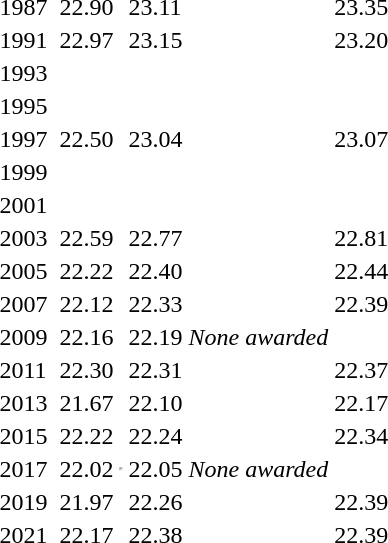<table>
<tr>
<td>1987</td>
<td></td>
<td>22.90</td>
<td></td>
<td>23.11</td>
<td></td>
<td>23.35</td>
</tr>
<tr>
<td>1991</td>
<td></td>
<td>22.97</td>
<td></td>
<td>23.15</td>
<td><br></td>
<td>23.20</td>
</tr>
<tr>
<td>1993</td>
<td></td>
<td></td>
<td></td>
<td></td>
<td></td>
<td></td>
</tr>
<tr>
<td>1995</td>
<td></td>
<td></td>
<td></td>
<td></td>
<td></td>
<td></td>
</tr>
<tr>
<td>1997</td>
<td></td>
<td>22.50</td>
<td></td>
<td>23.04</td>
<td></td>
<td>23.07</td>
</tr>
<tr>
<td>1999</td>
<td></td>
<td></td>
<td></td>
<td></td>
<td></td>
<td></td>
</tr>
<tr>
<td>2001</td>
<td></td>
<td></td>
<td></td>
<td></td>
<td></td>
<td></td>
</tr>
<tr>
<td>2003</td>
<td></td>
<td>22.59</td>
<td></td>
<td>22.77</td>
<td></td>
<td>22.81</td>
</tr>
<tr>
<td>2005</td>
<td></td>
<td>22.22</td>
<td></td>
<td>22.40</td>
<td></td>
<td>22.44</td>
</tr>
<tr>
<td>2007</td>
<td></td>
<td>22.12</td>
<td></td>
<td>22.33</td>
<td></td>
<td>22.39</td>
</tr>
<tr>
<td>2009</td>
<td></td>
<td>22.16</td>
<td> <br> </td>
<td>22.19</td>
<td><em>None awarded</em></td>
<td></td>
</tr>
<tr>
<td>2011</td>
<td></td>
<td>22.30</td>
<td></td>
<td>22.31</td>
<td></td>
<td>22.37</td>
</tr>
<tr>
<td>2013</td>
<td></td>
<td>21.67</td>
<td></td>
<td>22.10</td>
<td></td>
<td>22.17</td>
</tr>
<tr>
<td>2015</td>
<td></td>
<td>22.22</td>
<td></td>
<td>22.24</td>
<td></td>
<td>22.34</td>
</tr>
<tr>
<td>2017</td>
<td></td>
<td>22.02</td>
<td><hr></td>
<td>22.05</td>
<td><em>None awarded</em></td>
<td></td>
</tr>
<tr>
<td>2019</td>
<td></td>
<td>21.97</td>
<td></td>
<td>22.26</td>
<td></td>
<td>22.39</td>
</tr>
<tr>
<td>2021</td>
<td></td>
<td>22.17</td>
<td></td>
<td>22.38</td>
<td></td>
<td>22.39</td>
</tr>
<tr>
</tr>
</table>
